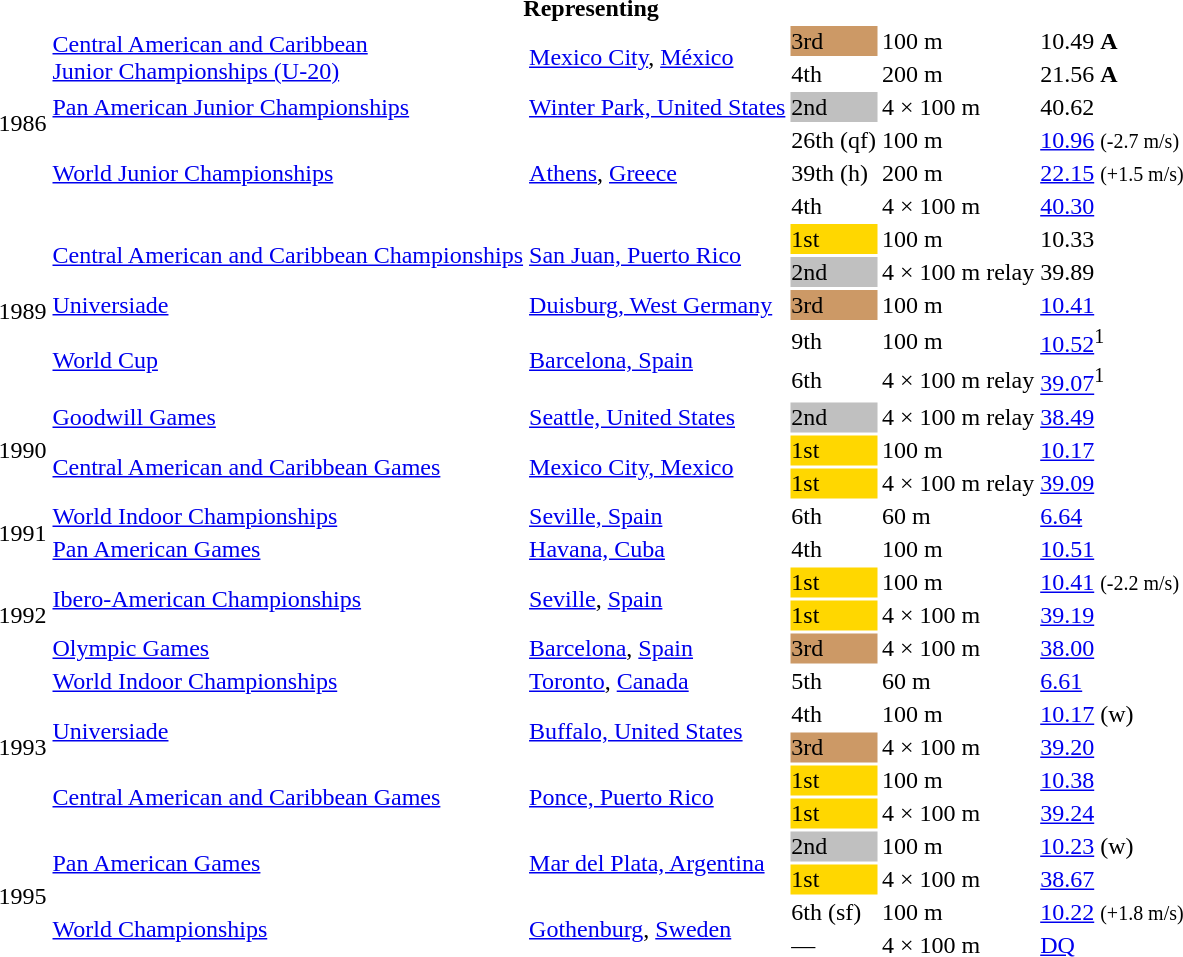<table>
<tr>
<th colspan="6">Representing </th>
</tr>
<tr>
<td rowspan = "6">1986</td>
<td rowspan = "2"><a href='#'>Central American and Caribbean<br>Junior Championships (U-20)</a></td>
<td rowspan = "2"><a href='#'>Mexico City</a>, <a href='#'>México</a></td>
<td bgcolor=cc9966>3rd</td>
<td>100 m</td>
<td>10.49 <strong>A</strong></td>
</tr>
<tr>
<td>4th</td>
<td>200 m</td>
<td>21.56 <strong>A</strong></td>
</tr>
<tr>
<td><a href='#'>Pan American Junior Championships</a></td>
<td><a href='#'>Winter Park, United States</a></td>
<td bgcolor=silver>2nd</td>
<td>4 × 100 m</td>
<td>40.62</td>
</tr>
<tr>
<td rowspan=3><a href='#'>World Junior Championships</a></td>
<td rowspan=3><a href='#'>Athens</a>, <a href='#'>Greece</a></td>
<td>26th (qf)</td>
<td>100 m</td>
<td><a href='#'>10.96</a> <small>(-2.7 m/s)</small></td>
</tr>
<tr>
<td>39th (h)</td>
<td>200 m</td>
<td><a href='#'>22.15</a> <small>(+1.5 m/s)</small></td>
</tr>
<tr>
<td>4th</td>
<td>4 × 100 m</td>
<td><a href='#'>40.30</a></td>
</tr>
<tr>
<td rowspan=5>1989</td>
<td rowspan=2><a href='#'>Central American and Caribbean Championships</a></td>
<td rowspan=2><a href='#'>San Juan, Puerto Rico</a></td>
<td bgcolor=gold>1st</td>
<td>100 m</td>
<td>10.33</td>
</tr>
<tr>
<td bgcolor=silver>2nd</td>
<td>4 × 100 m relay</td>
<td>39.89</td>
</tr>
<tr>
<td><a href='#'>Universiade</a></td>
<td><a href='#'>Duisburg, West Germany</a></td>
<td bgcolor=cc9966>3rd</td>
<td>100 m</td>
<td><a href='#'>10.41</a></td>
</tr>
<tr>
<td rowspan=2><a href='#'>World Cup</a></td>
<td rowspan=2><a href='#'>Barcelona, Spain</a></td>
<td>9th</td>
<td>100 m</td>
<td><a href='#'>10.52</a><sup>1</sup></td>
</tr>
<tr>
<td>6th</td>
<td>4 × 100 m relay</td>
<td><a href='#'>39.07</a><sup>1</sup></td>
</tr>
<tr>
<td rowspan=3>1990</td>
<td><a href='#'>Goodwill Games</a></td>
<td><a href='#'>Seattle, United States</a></td>
<td bgcolor=silver>2nd</td>
<td>4 × 100 m relay</td>
<td><a href='#'>38.49</a></td>
</tr>
<tr>
<td rowspan=2><a href='#'>Central American and Caribbean Games</a></td>
<td rowspan=2><a href='#'>Mexico City, Mexico</a></td>
<td bgcolor=gold>1st</td>
<td>100 m</td>
<td><a href='#'>10.17</a></td>
</tr>
<tr>
<td bgcolor=gold>1st</td>
<td>4 × 100 m relay</td>
<td><a href='#'>39.09</a></td>
</tr>
<tr>
<td rowspan=2>1991</td>
<td><a href='#'>World Indoor Championships</a></td>
<td><a href='#'>Seville, Spain</a></td>
<td>6th</td>
<td>60 m</td>
<td><a href='#'>6.64</a></td>
</tr>
<tr>
<td><a href='#'>Pan American Games</a></td>
<td><a href='#'>Havana, Cuba</a></td>
<td>4th</td>
<td>100 m</td>
<td><a href='#'>10.51</a></td>
</tr>
<tr>
<td rowspan=3>1992</td>
<td rowspan=2><a href='#'>Ibero-American Championships</a></td>
<td rowspan=2><a href='#'>Seville</a>, <a href='#'>Spain</a></td>
<td bgcolor=gold>1st</td>
<td>100 m</td>
<td><a href='#'>10.41</a> <small>(-2.2 m/s)</small></td>
</tr>
<tr>
<td bgcolor=gold>1st</td>
<td>4 × 100 m</td>
<td><a href='#'>39.19</a></td>
</tr>
<tr>
<td><a href='#'>Olympic Games</a></td>
<td><a href='#'>Barcelona</a>, <a href='#'>Spain</a></td>
<td bgcolor=cc9966>3rd</td>
<td>4 × 100 m</td>
<td><a href='#'>38.00</a></td>
</tr>
<tr>
<td rowspan=5>1993</td>
<td><a href='#'>World Indoor Championships</a></td>
<td><a href='#'>Toronto</a>, <a href='#'>Canada</a></td>
<td>5th</td>
<td>60 m</td>
<td><a href='#'>6.61</a></td>
</tr>
<tr>
<td rowspan=2><a href='#'>Universiade</a></td>
<td rowspan=2><a href='#'>Buffalo, United States</a></td>
<td>4th</td>
<td>100 m</td>
<td><a href='#'>10.17</a> (w)</td>
</tr>
<tr>
<td bgcolor=cc9966>3rd</td>
<td>4 × 100 m</td>
<td><a href='#'>39.20</a></td>
</tr>
<tr>
<td rowspan=2><a href='#'>Central American and Caribbean Games</a></td>
<td rowspan=2><a href='#'>Ponce, Puerto Rico</a></td>
<td bgcolor=gold>1st</td>
<td>100 m</td>
<td><a href='#'>10.38</a></td>
</tr>
<tr>
<td bgcolor=gold>1st</td>
<td>4 × 100 m</td>
<td><a href='#'>39.24</a></td>
</tr>
<tr>
<td rowspan = "4">1995</td>
<td rowspan = "2"><a href='#'>Pan American Games</a></td>
<td rowspan = "2"><a href='#'>Mar del Plata, Argentina</a></td>
<td bgcolor=silver>2nd</td>
<td>100 m</td>
<td><a href='#'>10.23</a> (w)</td>
</tr>
<tr>
<td bgcolor=gold>1st</td>
<td>4 × 100 m</td>
<td><a href='#'>38.67</a></td>
</tr>
<tr>
<td rowspan = "2"><a href='#'>World Championships</a></td>
<td rowspan = "2"><a href='#'>Gothenburg</a>, <a href='#'>Sweden</a></td>
<td>6th (sf)</td>
<td>100 m</td>
<td><a href='#'>10.22</a> <small>(+1.8 m/s)</small></td>
</tr>
<tr>
<td>—</td>
<td>4 × 100 m</td>
<td><a href='#'>DQ</a></td>
</tr>
</table>
